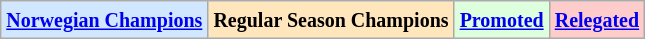<table class="wikitable">
<tr>
<td bgcolor="#D0E7FF"><small><strong><a href='#'>Norwegian Champions</a></strong></small></td>
<td bgcolor="#FFE6BD"><small><strong>Regular Season Champions</strong></small></td>
<td bgcolor="#ddffdd"><small><strong><a href='#'>Promoted</a></strong></small></td>
<td bgcolor="#FFCCCC"><small><strong><a href='#'>Relegated</a></strong></small></td>
</tr>
</table>
